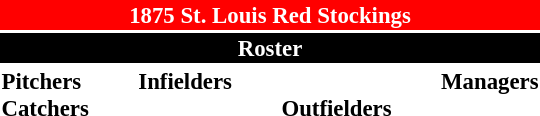<table class="toccolours" style="font-size: 95%;">
<tr>
<th colspan="10" style="background-color: red; color:white; text-align: center;">1875 St. Louis Red Stockings</th>
</tr>
<tr>
<td colspan="10" style="background-color:black; color: white; text-align: center;"><strong>Roster</strong></td>
</tr>
<tr>
<td valign="top"><strong>Pitchers</strong><br>
<strong>Catchers</strong>

</td>
<td width="25px"></td>
<td valign="top"><strong>Infielders</strong><br>




</td>
<td width="25px"></td>
<td valign="top"><br><strong>Outfielders</strong>


</td>
<td width="25px"></td>
<td valign="top"><strong>Managers</strong><br></td>
</tr>
</table>
